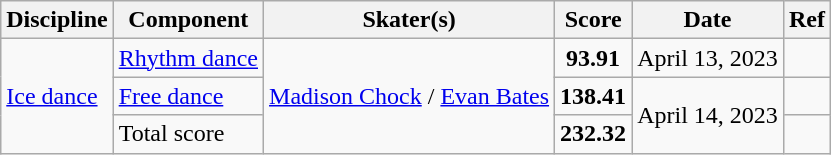<table class="wikitable sortable">
<tr>
<th>Discipline</th>
<th>Component</th>
<th>Skater(s)</th>
<th>Score</th>
<th>Date</th>
<th>Ref</th>
</tr>
<tr>
<td rowspan=3><a href='#'>Ice dance</a></td>
<td><a href='#'>Rhythm dance</a></td>
<td rowspan=3> <a href='#'>Madison Chock</a> / <a href='#'>Evan Bates</a></td>
<td align=center><strong>93.91</strong></td>
<td>April 13, 2023</td>
<td></td>
</tr>
<tr>
<td><a href='#'>Free dance</a></td>
<td align=center><strong>138.41</strong></td>
<td rowspan=2>April 14, 2023</td>
<td></td>
</tr>
<tr>
<td>Total score</td>
<td align=center><strong>232.32</strong></td>
<td></td>
</tr>
</table>
